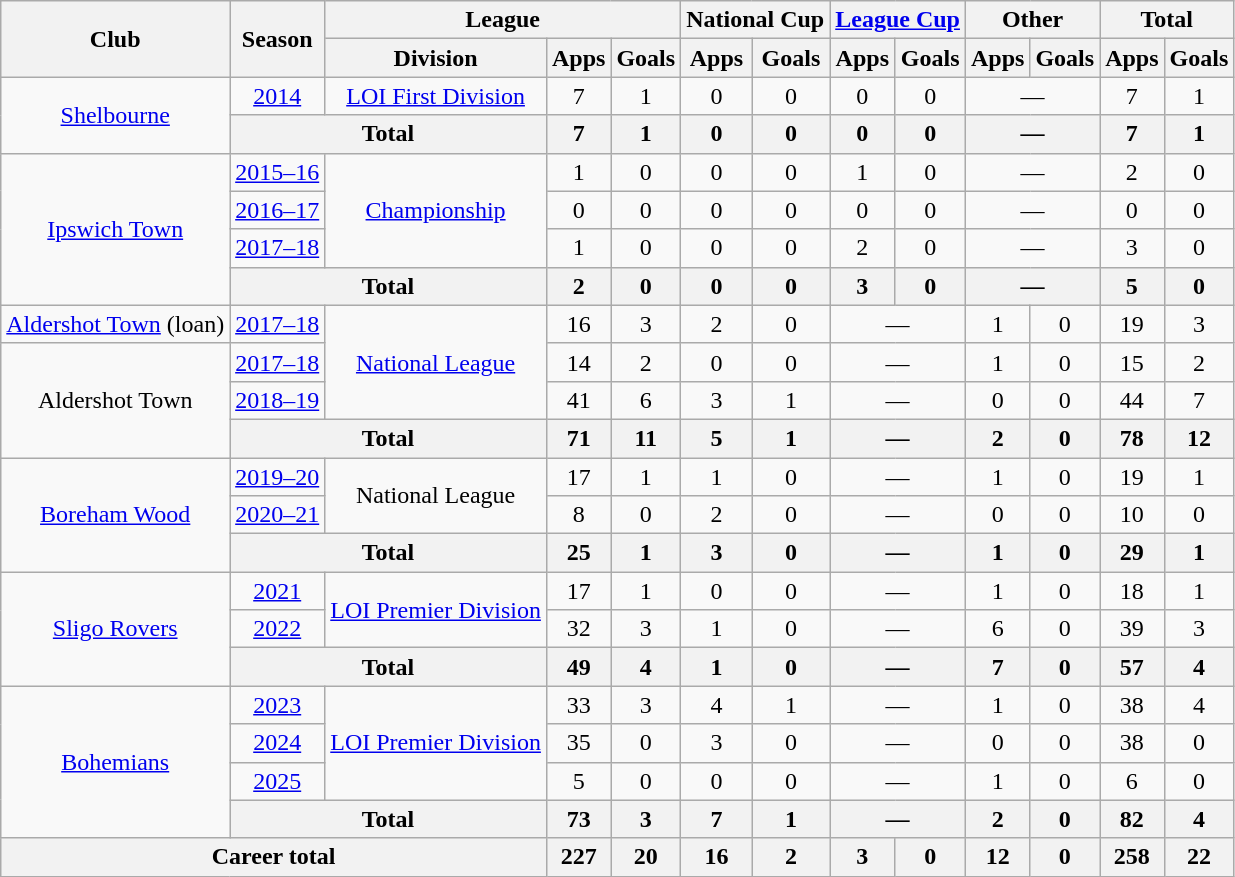<table class="wikitable" style="text-align:center">
<tr>
<th rowspan="2">Club</th>
<th rowspan="2">Season</th>
<th colspan="3">League</th>
<th colspan="2">National Cup</th>
<th colspan="2"><a href='#'>League Cup</a></th>
<th colspan="2">Other</th>
<th colspan="2">Total</th>
</tr>
<tr>
<th>Division</th>
<th>Apps</th>
<th>Goals</th>
<th>Apps</th>
<th>Goals</th>
<th>Apps</th>
<th>Goals</th>
<th>Apps</th>
<th>Goals</th>
<th>Apps</th>
<th>Goals</th>
</tr>
<tr>
<td rowspan="2"><a href='#'>Shelbourne</a></td>
<td><a href='#'>2014</a></td>
<td><a href='#'>LOI First Division</a></td>
<td>7</td>
<td>1</td>
<td>0</td>
<td>0</td>
<td>0</td>
<td>0</td>
<td colspan="2">—</td>
<td>7</td>
<td>1</td>
</tr>
<tr>
<th colspan="2">Total</th>
<th>7</th>
<th>1</th>
<th>0</th>
<th>0</th>
<th>0</th>
<th>0</th>
<th colspan="2">—</th>
<th>7</th>
<th>1</th>
</tr>
<tr>
<td rowspan="4"><a href='#'>Ipswich Town</a></td>
<td><a href='#'>2015–16</a></td>
<td rowspan="3"><a href='#'>Championship</a></td>
<td>1</td>
<td>0</td>
<td>0</td>
<td>0</td>
<td>1</td>
<td>0</td>
<td colspan="2">—</td>
<td>2</td>
<td>0</td>
</tr>
<tr>
<td><a href='#'>2016–17</a></td>
<td>0</td>
<td>0</td>
<td>0</td>
<td>0</td>
<td>0</td>
<td>0</td>
<td colspan="2">—</td>
<td>0</td>
<td>0</td>
</tr>
<tr>
<td><a href='#'>2017–18</a></td>
<td>1</td>
<td>0</td>
<td>0</td>
<td>0</td>
<td>2</td>
<td>0</td>
<td colspan="2">—</td>
<td>3</td>
<td>0</td>
</tr>
<tr>
<th colspan="2">Total</th>
<th>2</th>
<th>0</th>
<th>0</th>
<th>0</th>
<th>3</th>
<th>0</th>
<th colspan="2">—</th>
<th>5</th>
<th>0</th>
</tr>
<tr>
<td><a href='#'>Aldershot Town</a> (loan)</td>
<td><a href='#'>2017–18</a></td>
<td rowspan="3"><a href='#'>National League</a></td>
<td>16</td>
<td>3</td>
<td>2</td>
<td>0</td>
<td colspan="2">—</td>
<td>1</td>
<td>0</td>
<td>19</td>
<td>3</td>
</tr>
<tr>
<td rowspan="3">Aldershot Town</td>
<td><a href='#'>2017–18</a></td>
<td>14</td>
<td>2</td>
<td>0</td>
<td>0</td>
<td colspan="2">—</td>
<td>1</td>
<td>0</td>
<td>15</td>
<td>2</td>
</tr>
<tr>
<td><a href='#'>2018–19</a></td>
<td>41</td>
<td>6</td>
<td>3</td>
<td>1</td>
<td colspan="2">—</td>
<td>0</td>
<td>0</td>
<td>44</td>
<td>7</td>
</tr>
<tr>
<th colspan="2">Total</th>
<th>71</th>
<th>11</th>
<th>5</th>
<th>1</th>
<th colspan="2">—</th>
<th>2</th>
<th>0</th>
<th>78</th>
<th>12</th>
</tr>
<tr>
<td rowspan="3"><a href='#'>Boreham Wood</a></td>
<td><a href='#'>2019–20</a></td>
<td rowspan="2">National League</td>
<td>17</td>
<td>1</td>
<td>1</td>
<td>0</td>
<td colspan="2">—</td>
<td>1</td>
<td>0</td>
<td>19</td>
<td>1</td>
</tr>
<tr>
<td><a href='#'>2020–21</a></td>
<td>8</td>
<td>0</td>
<td>2</td>
<td>0</td>
<td colspan="2">—</td>
<td>0</td>
<td>0</td>
<td>10</td>
<td>0</td>
</tr>
<tr>
<th colspan="2">Total</th>
<th>25</th>
<th>1</th>
<th>3</th>
<th>0</th>
<th colspan="2">—</th>
<th>1</th>
<th>0</th>
<th>29</th>
<th>1</th>
</tr>
<tr>
<td rowspan="3"><a href='#'>Sligo Rovers</a></td>
<td><a href='#'>2021</a></td>
<td rowspan="2"><a href='#'>LOI Premier Division</a></td>
<td>17</td>
<td>1</td>
<td>0</td>
<td>0</td>
<td colspan="2">—</td>
<td>1</td>
<td>0</td>
<td>18</td>
<td>1</td>
</tr>
<tr>
<td><a href='#'>2022</a></td>
<td>32</td>
<td>3</td>
<td>1</td>
<td>0</td>
<td colspan="2">—</td>
<td>6</td>
<td>0</td>
<td>39</td>
<td>3</td>
</tr>
<tr>
<th colspan="2">Total</th>
<th>49</th>
<th>4</th>
<th>1</th>
<th>0</th>
<th colspan="2">—</th>
<th>7</th>
<th>0</th>
<th>57</th>
<th>4</th>
</tr>
<tr>
<td rowspan="4"><a href='#'>Bohemians</a></td>
<td><a href='#'>2023</a></td>
<td rowspan="3"><a href='#'>LOI Premier Division</a></td>
<td>33</td>
<td>3</td>
<td>4</td>
<td>1</td>
<td colspan="2">—</td>
<td>1</td>
<td>0</td>
<td>38</td>
<td>4</td>
</tr>
<tr>
<td><a href='#'>2024</a></td>
<td>35</td>
<td>0</td>
<td>3</td>
<td>0</td>
<td colspan="2">—</td>
<td>0</td>
<td>0</td>
<td>38</td>
<td>0</td>
</tr>
<tr>
<td><a href='#'>2025</a></td>
<td>5</td>
<td>0</td>
<td>0</td>
<td>0</td>
<td colspan="2">—</td>
<td>1</td>
<td>0</td>
<td>6</td>
<td>0</td>
</tr>
<tr>
<th colspan="2">Total</th>
<th>73</th>
<th>3</th>
<th>7</th>
<th>1</th>
<th colspan="2">—</th>
<th>2</th>
<th>0</th>
<th>82</th>
<th>4</th>
</tr>
<tr>
<th colspan="3">Career total</th>
<th>227</th>
<th>20</th>
<th>16</th>
<th>2</th>
<th>3</th>
<th>0</th>
<th>12</th>
<th>0</th>
<th>258</th>
<th>22</th>
</tr>
</table>
